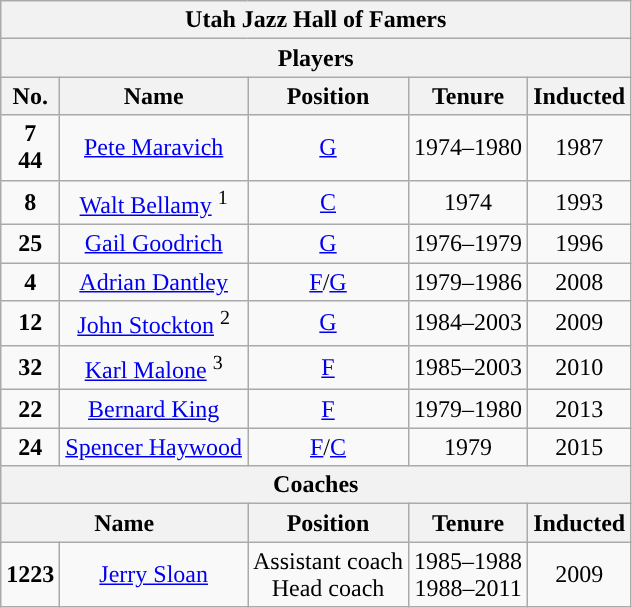<table class="wikitable" style="text-align:center">
<tr>
<th colspan="5">Utah Jazz Hall of Famers</th>
</tr>
<tr>
<th colspan="5" style="text-align:center; ">Players</th>
</tr>
<tr>
<th>No.</th>
<th>Name</th>
<th>Position</th>
<th>Tenure</th>
<th>Inducted</th>
</tr>
<tr>
<td><strong>7</strong><br><strong>44</strong></td>
<td><a href='#'>Pete Maravich</a></td>
<td><a href='#'>G</a></td>
<td>1974–1980</td>
<td>1987</td>
</tr>
<tr>
<td><strong>8</strong></td>
<td><a href='#'>Walt Bellamy</a> <sup>1</sup></td>
<td><a href='#'>C</a></td>
<td>1974</td>
<td>1993</td>
</tr>
<tr>
<td><strong>25</strong></td>
<td><a href='#'>Gail Goodrich</a></td>
<td><a href='#'>G</a></td>
<td>1976–1979</td>
<td>1996</td>
</tr>
<tr>
<td><strong>4</strong></td>
<td><a href='#'>Adrian Dantley</a></td>
<td><a href='#'>F</a>/<a href='#'>G</a></td>
<td>1979–1986</td>
<td>2008</td>
</tr>
<tr>
<td><strong>12</strong></td>
<td><a href='#'>John Stockton</a> <sup>2</sup></td>
<td><a href='#'>G</a></td>
<td>1984–2003</td>
<td>2009</td>
</tr>
<tr>
<td><strong>32</strong></td>
<td><a href='#'>Karl Malone</a> <sup>3</sup></td>
<td><a href='#'>F</a></td>
<td>1985–2003</td>
<td>2010</td>
</tr>
<tr>
<td><strong>22</strong></td>
<td><a href='#'>Bernard King</a></td>
<td><a href='#'>F</a></td>
<td>1979–1980</td>
<td>2013</td>
</tr>
<tr>
<td><strong>24</strong></td>
<td><a href='#'>Spencer Haywood</a></td>
<td><a href='#'>F</a>/<a href='#'>C</a></td>
<td>1979</td>
<td>2015</td>
</tr>
<tr>
<th colspan="5" style="text-align:center; ">Coaches</th>
</tr>
<tr>
<th colspan="2">Name</th>
<th>Position</th>
<th>Tenure</th>
<th>Inducted</th>
</tr>
<tr>
<td><strong>1223</strong></td>
<td><a href='#'>Jerry Sloan</a></td>
<td>Assistant coach<br>Head coach</td>
<td>1985–1988<br>1988–2011</td>
<td>2009</td>
</tr>
</table>
